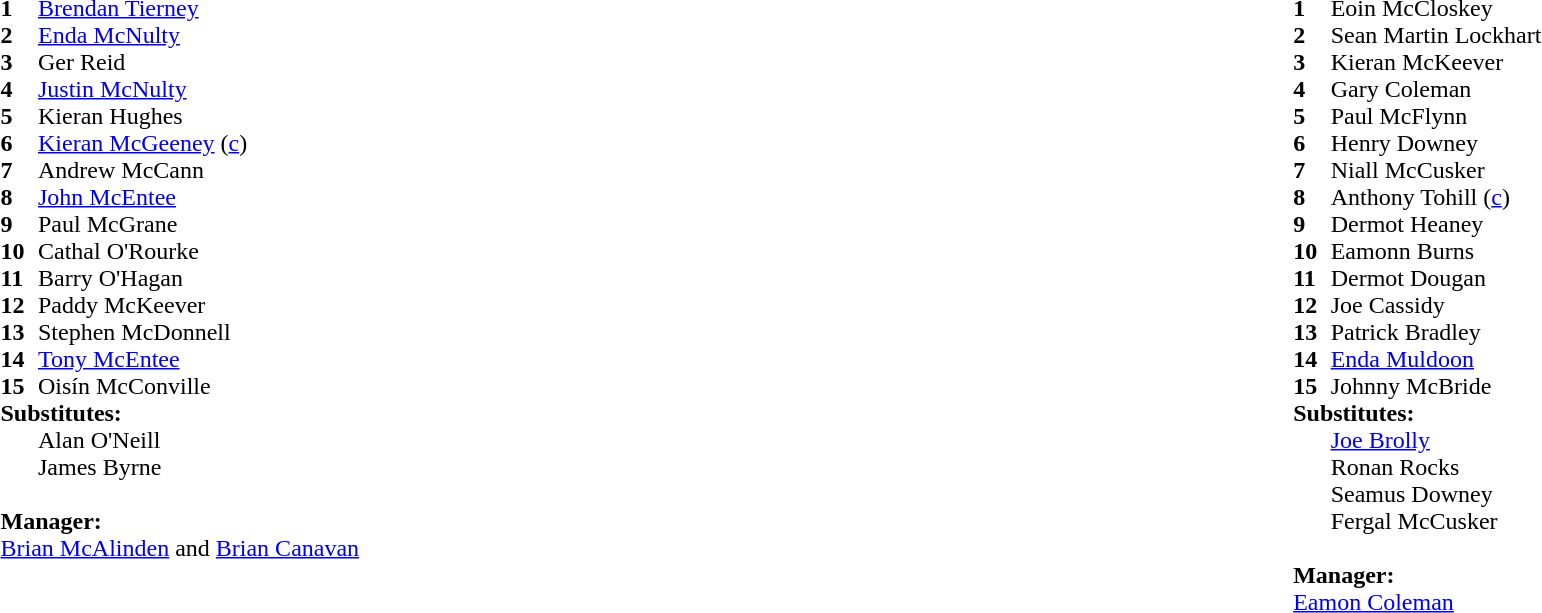<table style="width:100%;">
<tr>
<td style="vertical-align:top; width:50%"><br><table cellspacing="0" cellpadding="0">
<tr>
<th width="25"></th>
</tr>
<tr>
<td><strong>1</strong></td>
<td><a href='#'>Brendan Tierney</a></td>
<td></td>
</tr>
<tr>
<td><strong>2</strong></td>
<td><a href='#'>Enda McNulty</a></td>
<td></td>
</tr>
<tr>
<td><strong>3</strong></td>
<td>Ger Reid</td>
<td></td>
</tr>
<tr>
<td><strong>4</strong></td>
<td><a href='#'>Justin McNulty</a></td>
<td></td>
</tr>
<tr>
<td><strong>5</strong></td>
<td>Kieran Hughes</td>
<td></td>
</tr>
<tr>
<td><strong>6</strong></td>
<td><a href='#'>Kieran McGeeney</a> (<a href='#'>c</a>)</td>
<td></td>
</tr>
<tr>
<td><strong>7</strong></td>
<td>Andrew McCann</td>
<td></td>
</tr>
<tr>
<td><strong>8</strong></td>
<td><a href='#'>John McEntee</a></td>
<td></td>
</tr>
<tr>
<td><strong>9</strong></td>
<td>Paul McGrane</td>
<td></td>
</tr>
<tr>
<td><strong>10</strong></td>
<td>Cathal O'Rourke</td>
<td></td>
</tr>
<tr>
<td><strong>11</strong></td>
<td>Barry O'Hagan</td>
<td></td>
</tr>
<tr>
<td><strong>12</strong></td>
<td>Paddy McKeever</td>
<td></td>
</tr>
<tr>
<td><strong>13</strong></td>
<td>Stephen McDonnell</td>
<td></td>
</tr>
<tr>
<td><strong>14</strong></td>
<td><a href='#'>Tony McEntee</a></td>
<td></td>
</tr>
<tr>
<td><strong>15</strong></td>
<td>Oisín McConville</td>
<td></td>
</tr>
<tr>
<td colspan=3><strong>Substitutes:</strong></td>
</tr>
<tr>
<td></td>
<td>Alan O'Neill</td>
<td></td>
</tr>
<tr>
<td></td>
<td>James Byrne</td>
<td></td>
</tr>
<tr>
<td colspan=3><br><strong>Manager:</strong></td>
</tr>
<tr>
</tr>
<tr>
<td colspan="4"><a href='#'>Brian McAlinden</a> and <a href='#'>Brian Canavan</a></td>
</tr>
</table>
</td>
<td style="vertical-align:top; width:50%"><br><table cellspacing="0" cellpadding="0" style="margin:auto">
<tr>
<th width="25"></th>
</tr>
<tr>
<td><strong>1</strong></td>
<td>Eoin McCloskey</td>
<td></td>
</tr>
<tr>
<td><strong>2</strong></td>
<td>Sean Martin Lockhart</td>
<td></td>
</tr>
<tr>
<td><strong>3</strong></td>
<td>Kieran McKeever</td>
<td></td>
</tr>
<tr>
<td><strong>4</strong></td>
<td>Gary Coleman</td>
<td></td>
</tr>
<tr>
<td><strong>5</strong></td>
<td>Paul McFlynn</td>
<td></td>
</tr>
<tr>
<td><strong>6</strong></td>
<td>Henry Downey</td>
<td></td>
</tr>
<tr>
<td><strong>7</strong></td>
<td>Niall McCusker</td>
<td></td>
</tr>
<tr>
<td><strong>8</strong></td>
<td>Anthony Tohill (<a href='#'>c</a>)</td>
<td></td>
</tr>
<tr>
<td><strong>9</strong></td>
<td>Dermot Heaney</td>
<td></td>
</tr>
<tr>
<td><strong>10</strong></td>
<td>Eamonn Burns</td>
<td></td>
</tr>
<tr>
<td><strong>11</strong></td>
<td>Dermot Dougan</td>
<td></td>
</tr>
<tr>
<td><strong>12</strong></td>
<td>Joe Cassidy</td>
<td></td>
</tr>
<tr>
<td><strong>13</strong></td>
<td>Patrick Bradley</td>
<td></td>
</tr>
<tr>
<td><strong>14</strong></td>
<td><a href='#'>Enda Muldoon</a></td>
<td></td>
</tr>
<tr>
<td><strong>15</strong></td>
<td>Johnny McBride</td>
<td></td>
</tr>
<tr>
<td colspan=3><strong>Substitutes:</strong></td>
</tr>
<tr>
<td></td>
<td><a href='#'>Joe Brolly</a></td>
<td></td>
</tr>
<tr>
<td></td>
<td>Ronan Rocks</td>
<td></td>
</tr>
<tr>
<td></td>
<td>Seamus Downey</td>
<td></td>
</tr>
<tr>
<td></td>
<td>Fergal McCusker</td>
<td></td>
</tr>
<tr>
<td colspan=3><br><strong>Manager:</strong></td>
</tr>
<tr>
<td colspan="4"><a href='#'>Eamon Coleman</a></td>
</tr>
<tr>
</tr>
</table>
</td>
</tr>
<tr>
</tr>
</table>
